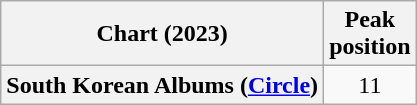<table class="wikitable plainrowheaders" style="text-align:center">
<tr>
<th scope="col">Chart (2023)</th>
<th scope="col">Peak<br>position</th>
</tr>
<tr>
<th scope="row">South Korean Albums (<a href='#'>Circle</a>)</th>
<td>11</td>
</tr>
</table>
